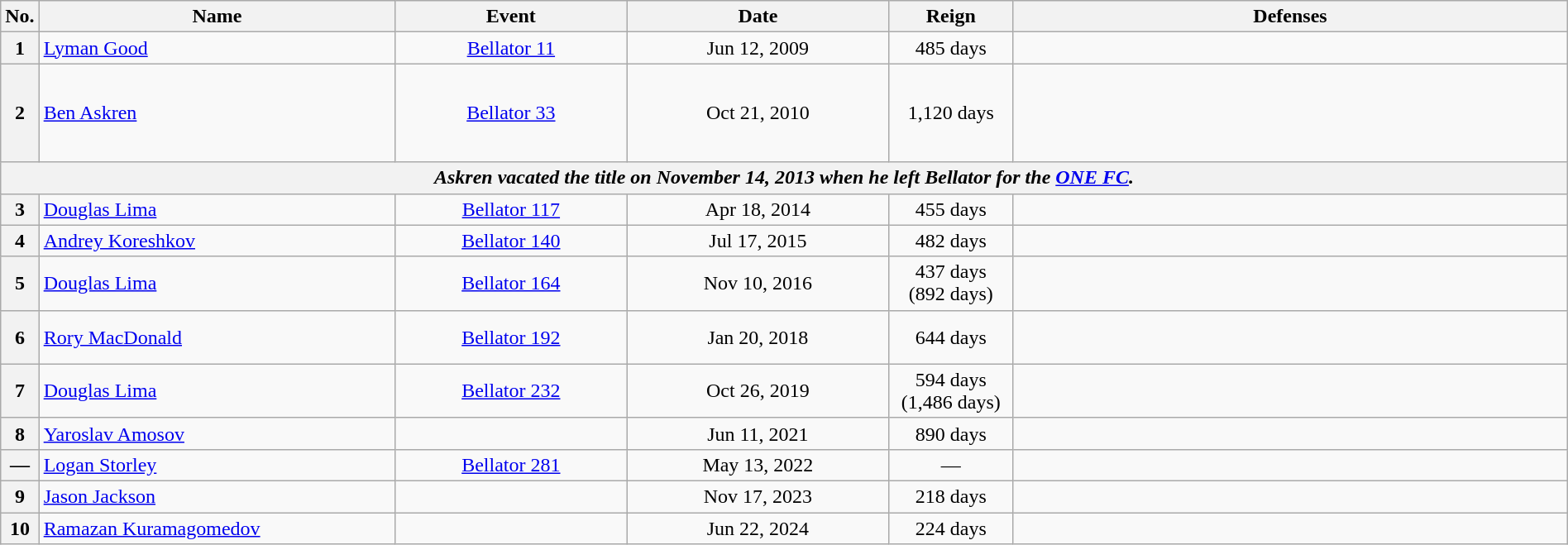<table class="wikitable" width=100% style="text-align: center;">
<tr>
<th width=1%>No.</th>
<th width=23%>Name</th>
<th width=15%>Event</th>
<th width=17%>Date</th>
<th width=8%>Reign</th>
<th width=36%>Defenses</th>
</tr>
<tr>
<th>1</th>
<td align=left> <a href='#'>Lyman Good</a><br></td>
<td><a href='#'>Bellator 11</a><br></td>
<td>Jun 12, 2009</td>
<td>485 days</td>
<td></td>
</tr>
<tr>
<th>2</th>
<td align=left> <a href='#'>Ben Askren</a></td>
<td><a href='#'>Bellator 33</a><br></td>
<td>Oct 21, 2010</td>
<td>1,120 days</td>
<td align=left><br><br>
<br>
<br>
</td>
</tr>
<tr>
<th colspan=6><em>Askren vacated the title on November 14, 2013 when he left Bellator for the <a href='#'>ONE FC</a>.</em></th>
</tr>
<tr>
<th>3</th>
<td align=left> <a href='#'>Douglas Lima</a><br></td>
<td><a href='#'>Bellator 117</a><br></td>
<td>Apr 18, 2014</td>
<td>455 days</td>
<td></td>
</tr>
<tr>
<th>4</th>
<td align=left> <a href='#'>Andrey Koreshkov</a></td>
<td><a href='#'>Bellator 140</a><br></td>
<td>Jul 17, 2015</td>
<td>482 days</td>
<td align=left><br></td>
</tr>
<tr>
<th>5</th>
<td align=left> <a href='#'>Douglas Lima</a> </td>
<td><a href='#'>Bellator 164</a><br></td>
<td>Nov 10, 2016</td>
<td>437 days<br>(892 days)</td>
<td align=left><br></td>
</tr>
<tr>
<th>6</th>
<td align=left> <a href='#'>Rory MacDonald</a></td>
<td><a href='#'>Bellator 192</a><br></td>
<td>Jan 20, 2018</td>
<td>644 days</td>
<td align=left><br><br>
</td>
</tr>
<tr>
<th>7</th>
<td align=left> <a href='#'>Douglas Lima</a> </td>
<td><a href='#'>Bellator 232</a><br></td>
<td>Oct 26, 2019</td>
<td>594 days<br>(1,486 days)</td>
<td></td>
</tr>
<tr>
<th>8</th>
<td align=left> <a href='#'>Yaroslav Amosov</a></td>
<td><br></td>
<td>Jun 11, 2021</td>
<td>890 days</td>
<td align=left><br></td>
</tr>
<tr>
<th>—</th>
<td align=left> <a href='#'>Logan Storley</a><br></td>
<td><a href='#'>Bellator 281</a><br></td>
<td>May 13, 2022</td>
<td>—</td>
<td></td>
</tr>
<tr>
<th>9</th>
<td align=left> <a href='#'>Jason Jackson</a></td>
<td><br></td>
<td>Nov 17, 2023</td>
<td>218 days</td>
<td></td>
</tr>
<tr>
<th>10</th>
<td align=left> <a href='#'>Ramazan Kuramagomedov</a></td>
<td><br></td>
<td>Jun 22, 2024</td>
<td>224 days</td>
<td></td>
</tr>
</table>
